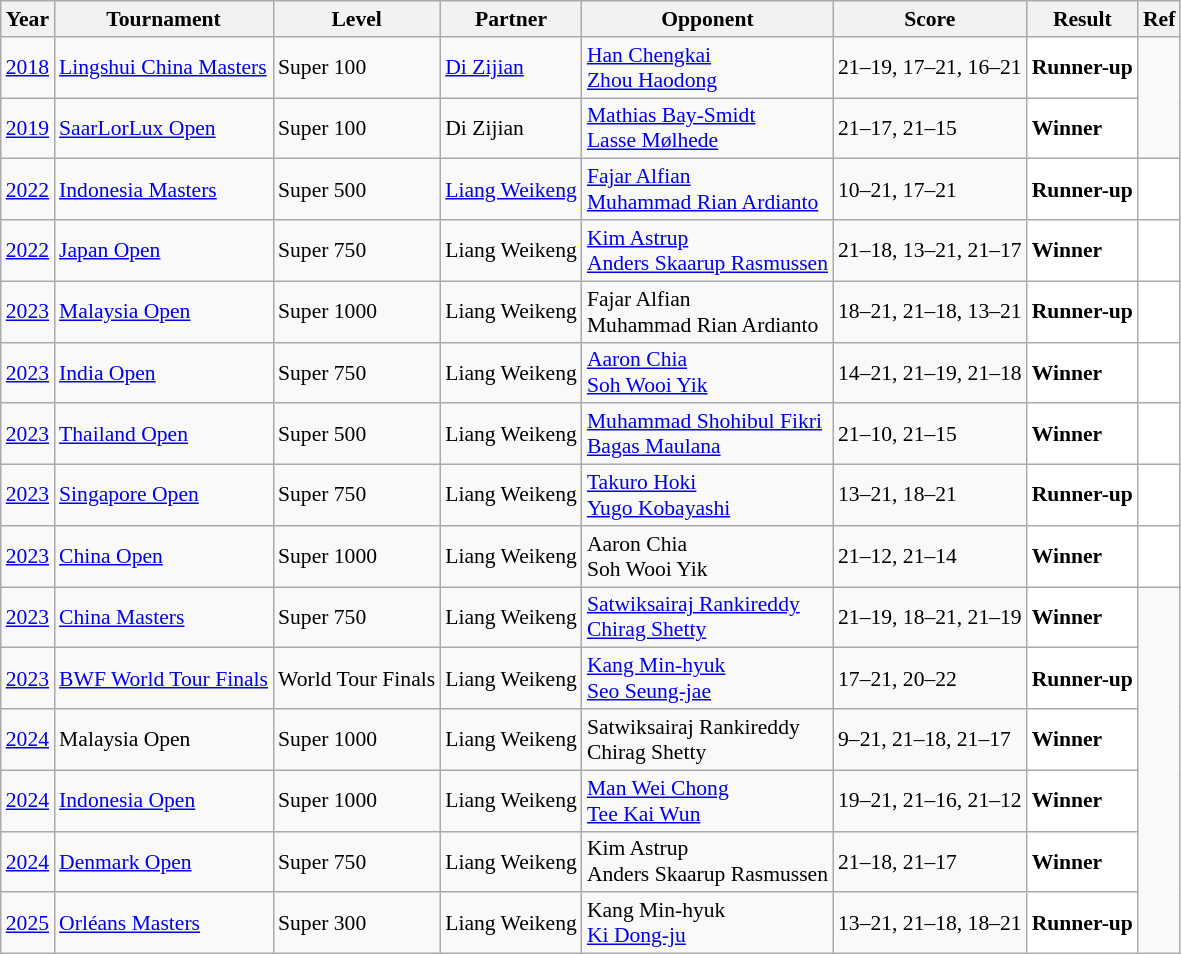<table class="sortable wikitable" style="font-size: 90%;">
<tr>
<th>Year</th>
<th>Tournament</th>
<th>Level</th>
<th>Partner</th>
<th>Opponent</th>
<th>Score</th>
<th>Result</th>
<th>Ref</th>
</tr>
<tr>
<td align="center"><a href='#'>2018</a></td>
<td align="left"><a href='#'>Lingshui China Masters</a></td>
<td align="left">Super 100</td>
<td align="left"> <a href='#'>Di Zijian</a></td>
<td align="left"> <a href='#'>Han Chengkai</a><br> <a href='#'>Zhou Haodong</a></td>
<td align="left">21–19, 17–21, 16–21</td>
<td style="text-align:left; background:white"> <strong>Runner-up</strong></td>
</tr>
<tr>
<td align="center"><a href='#'>2019</a></td>
<td align="left"><a href='#'>SaarLorLux Open</a></td>
<td align="left">Super 100</td>
<td align="left"> Di Zijian</td>
<td align="left"> <a href='#'>Mathias Bay-Smidt</a><br> <a href='#'>Lasse Mølhede</a></td>
<td align="left">21–17, 21–15</td>
<td style="text-align:left; background:white"> <strong>Winner</strong></td>
</tr>
<tr>
<td align="center"><a href='#'>2022</a></td>
<td align="left"><a href='#'>Indonesia Masters</a></td>
<td align="left">Super 500</td>
<td align="left"> <a href='#'>Liang Weikeng</a></td>
<td align="left"> <a href='#'>Fajar Alfian</a><br> <a href='#'>Muhammad Rian Ardianto</a></td>
<td align="left">10–21, 17–21</td>
<td style="text-align:left; background:white"> <strong>Runner-up</strong></td>
<td style="text-align:center; background:white"></td>
</tr>
<tr>
<td align="center"><a href='#'>2022</a></td>
<td align="left"><a href='#'>Japan Open</a></td>
<td align="left">Super 750</td>
<td align="left"> Liang Weikeng</td>
<td align="left"> <a href='#'>Kim Astrup</a><br> <a href='#'>Anders Skaarup Rasmussen</a></td>
<td align="left">21–18, 13–21, 21–17</td>
<td style="text-align:left; background:white"> <strong>Winner</strong></td>
<td style="text-align:center; background:white"></td>
</tr>
<tr>
<td align="center"><a href='#'>2023</a></td>
<td align="left"><a href='#'>Malaysia Open</a></td>
<td align="left">Super 1000</td>
<td align="left"> Liang Weikeng</td>
<td align="left"> Fajar Alfian<br> Muhammad Rian Ardianto</td>
<td align="left">18–21, 21–18, 13–21</td>
<td style="text-align:left; background:white"> <strong>Runner-up</strong></td>
<td style="text-align:center; background:white"></td>
</tr>
<tr>
<td align="center"><a href='#'>2023</a></td>
<td align="left"><a href='#'>India Open</a></td>
<td align="left">Super 750</td>
<td align="left"> Liang Weikeng</td>
<td align="left"> <a href='#'>Aaron Chia</a><br> <a href='#'>Soh Wooi Yik</a></td>
<td align="left">14–21, 21–19, 21–18</td>
<td style="text-align:left; background:white"> <strong>Winner</strong></td>
<td style="text-align:center; background:white"></td>
</tr>
<tr>
<td align="center"><a href='#'>2023</a></td>
<td align="left"><a href='#'>Thailand Open</a></td>
<td align="left">Super 500</td>
<td align="left"> Liang Weikeng</td>
<td align="left"> <a href='#'>Muhammad Shohibul Fikri</a><br> <a href='#'>Bagas Maulana</a></td>
<td align="left">21–10, 21–15</td>
<td style="text-align:left; background:white"> <strong>Winner</strong></td>
<td style="text-align:center; background:white"></td>
</tr>
<tr>
<td align="center"><a href='#'>2023</a></td>
<td align="left"><a href='#'>Singapore Open</a></td>
<td align="left">Super 750</td>
<td align="left"> Liang Weikeng</td>
<td align="left"> <a href='#'>Takuro Hoki</a><br> <a href='#'>Yugo Kobayashi</a></td>
<td align="left">13–21, 18–21</td>
<td style="text-align:left; background:white"> <strong>Runner-up</strong></td>
<td style="text-align:center; background:white"></td>
</tr>
<tr>
<td align="center"><a href='#'>2023</a></td>
<td align="left"><a href='#'>China Open</a></td>
<td align="left">Super 1000</td>
<td align="left"> Liang Weikeng</td>
<td align="left"> Aaron Chia<br> Soh Wooi Yik</td>
<td align="left">21–12, 21–14</td>
<td style="text-align:left; background:white"> <strong>Winner</strong></td>
<td style="text-align:center; background:white"></td>
</tr>
<tr>
<td align="center"><a href='#'>2023</a></td>
<td align="left"><a href='#'>China Masters</a></td>
<td align="left">Super 750</td>
<td align="left"> Liang Weikeng</td>
<td align="left"> <a href='#'>Satwiksairaj Rankireddy</a><br> <a href='#'>Chirag Shetty</a></td>
<td algin="left">21–19, 18–21, 21–19</td>
<td style="text-align:left; background:white"> <strong>Winner</strong></td>
</tr>
<tr>
<td align="center"><a href='#'>2023</a></td>
<td align="left"><a href='#'>BWF World Tour Finals</a></td>
<td align="left">World Tour Finals</td>
<td align="left"> Liang Weikeng</td>
<td align="left"> <a href='#'>Kang Min-hyuk</a><br> <a href='#'>Seo Seung-jae</a></td>
<td align="left">17–21, 20–22</td>
<td style="text-align:left; background:white"> <strong>Runner-up</strong></td>
</tr>
<tr>
<td align="center"><a href='#'>2024</a></td>
<td align="left">Malaysia Open</td>
<td align="left">Super 1000</td>
<td align="left"> Liang Weikeng</td>
<td align="left"> Satwiksairaj Rankireddy<br> Chirag Shetty</td>
<td align="left">9–21, 21–18, 21–17</td>
<td style="text-align:left; background:white"> <strong>Winner</strong></td>
</tr>
<tr>
<td align="center"><a href='#'>2024</a></td>
<td align="left"><a href='#'>Indonesia Open</a></td>
<td align="left">Super 1000</td>
<td align="left"> Liang Weikeng</td>
<td align="left"> <a href='#'>Man Wei Chong</a><br> <a href='#'>Tee Kai Wun</a></td>
<td align="left">19–21, 21–16, 21–12</td>
<td style="text-align:left; background:white"> <strong>Winner</strong></td>
</tr>
<tr>
<td align="center"><a href='#'>2024</a></td>
<td align="left"><a href='#'>Denmark Open</a></td>
<td align="left">Super 750</td>
<td align="left"> Liang Weikeng</td>
<td align="left"> Kim Astrup<br> Anders Skaarup Rasmussen</td>
<td align="left">21–18, 21–17</td>
<td style="text-align:left; background:white"> <strong>Winner</strong></td>
</tr>
<tr>
<td align="center"><a href='#'>2025</a></td>
<td align="left"><a href='#'>Orléans Masters</a></td>
<td align="left">Super 300</td>
<td align="left"> Liang Weikeng</td>
<td align="left"> Kang Min-hyuk <br> <a href='#'>Ki Dong-ju</a></td>
<td align="left">13–21, 21–18, 18–21</td>
<td style="text-align:left; background:white"> <strong>Runner-up</strong></td>
</tr>
</table>
